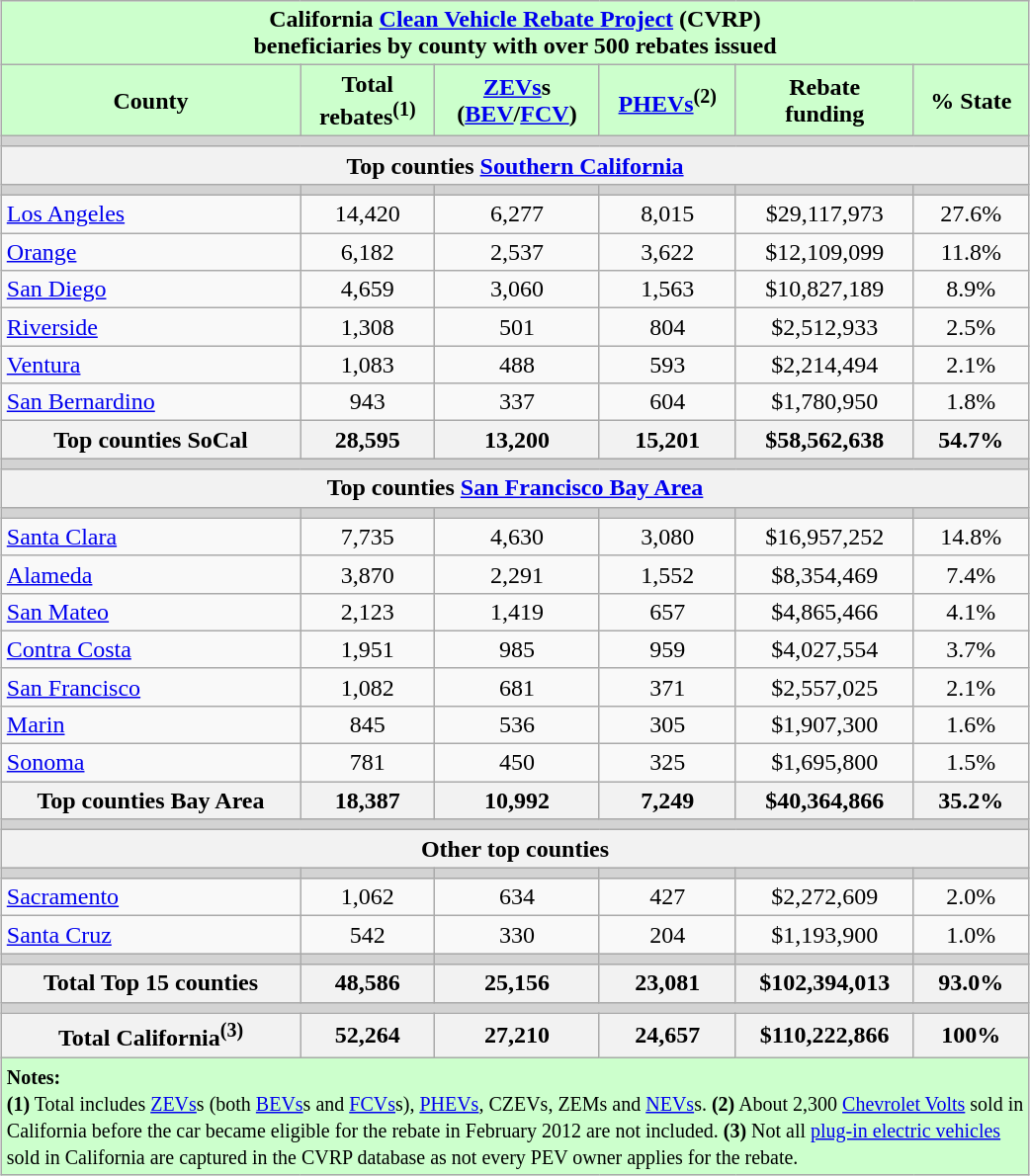<table class=" wikitable" style="margin: 1em auto 1em auto">
<tr>
<th colspan="6"  style="text-align:center; background:#cfc;">California <a href='#'>Clean Vehicle Rebate Project</a> (CVRP)<br>beneficiaries by county with over 500 rebates issued </th>
</tr>
<tr>
<th style="background:#cfc;">County</th>
<th style="background:#cfc;">Total<br>rebates<sup>(1)</sup></th>
<th style="background:#cfc;"><a href='#'>ZEVs</a>s<br>(<a href='#'>BEV</a>/<a href='#'>FCV</a>)</th>
<th style="background:#cfc;"><a href='#'>PHEVs</a><sup>(2)</sup></th>
<th style="background:#cfc;">Rebate<br>funding</th>
<th style="background:#cfc;">% State</th>
</tr>
<tr style="background:lightgrey;">
<td colspan="6"></td>
</tr>
<tr align=center>
<th align=left colspan="6">Top counties <a href='#'>Southern California</a></th>
</tr>
<tr style="background:lightgrey;">
<td></td>
<td></td>
<td></td>
<td></td>
<td></td>
<td></td>
</tr>
<tr align=center>
<td align=left><a href='#'>Los Angeles</a></td>
<td>14,420</td>
<td>6,277</td>
<td>8,015</td>
<td>$29,117,973</td>
<td>27.6%</td>
</tr>
<tr align=center>
<td align=left><a href='#'>Orange</a></td>
<td>6,182</td>
<td>2,537</td>
<td>3,622</td>
<td>$12,109,099</td>
<td>11.8%</td>
</tr>
<tr align=center>
<td align=left><a href='#'>San Diego</a></td>
<td>4,659</td>
<td>3,060</td>
<td>1,563</td>
<td>$10,827,189</td>
<td>8.9%</td>
</tr>
<tr align=center>
<td align=left><a href='#'>Riverside</a></td>
<td>1,308</td>
<td>501</td>
<td>804</td>
<td>$2,512,933</td>
<td>2.5%</td>
</tr>
<tr align=center>
<td align=left><a href='#'>Ventura</a></td>
<td>1,083</td>
<td>488</td>
<td>593</td>
<td>$2,214,494</td>
<td>2.1%</td>
</tr>
<tr align=center>
<td align=left><a href='#'>San Bernardino</a></td>
<td>943</td>
<td>337</td>
<td>604</td>
<td>$1,780,950</td>
<td>1.8%</td>
</tr>
<tr align=center>
<th align=left>Top counties SoCal</th>
<th>28,595</th>
<th>13,200</th>
<th>15,201</th>
<th>$58,562,638</th>
<th>54.7%</th>
</tr>
<tr style="background:lightgrey;">
<td colspan="6"></td>
</tr>
<tr align=center>
<th align=left colspan="6">Top counties <a href='#'>San Francisco Bay Area</a></th>
</tr>
<tr style="background:lightgrey;">
<td></td>
<td></td>
<td></td>
<td></td>
<td></td>
<td></td>
</tr>
<tr align=center>
<td align=left><a href='#'>Santa Clara</a></td>
<td>7,735</td>
<td>4,630</td>
<td>3,080</td>
<td>$16,957,252</td>
<td>14.8%</td>
</tr>
<tr align=center>
<td align=left><a href='#'>Alameda</a></td>
<td>3,870</td>
<td>2,291</td>
<td>1,552</td>
<td>$8,354,469</td>
<td>7.4%</td>
</tr>
<tr align=center>
<td align=left><a href='#'>San Mateo</a></td>
<td>2,123</td>
<td>1,419</td>
<td>657</td>
<td>$4,865,466</td>
<td>4.1%</td>
</tr>
<tr align=center>
<td align=left><a href='#'>Contra Costa</a></td>
<td>1,951</td>
<td>985</td>
<td>959</td>
<td>$4,027,554</td>
<td>3.7%</td>
</tr>
<tr align=center>
<td align=left><a href='#'>San Francisco</a></td>
<td>1,082</td>
<td>681</td>
<td>371</td>
<td>$2,557,025</td>
<td>2.1%</td>
</tr>
<tr align=center>
<td align=left><a href='#'>Marin</a></td>
<td>845</td>
<td>536</td>
<td>305</td>
<td>$1,907,300</td>
<td>1.6%</td>
</tr>
<tr align=center>
<td align=left><a href='#'>Sonoma</a></td>
<td>781</td>
<td>450</td>
<td>325</td>
<td>$1,695,800</td>
<td>1.5%</td>
</tr>
<tr align=center>
<th align=left>Top counties Bay Area</th>
<th>18,387</th>
<th>10,992</th>
<th>7,249</th>
<th>$40,364,866</th>
<th>35.2%</th>
</tr>
<tr style="background:lightgrey;">
<td colspan="6"></td>
</tr>
<tr align=center>
<th align=left colspan="6">Other top counties</th>
</tr>
<tr style="background:lightgrey;">
<td></td>
<td></td>
<td></td>
<td></td>
<td></td>
<td></td>
</tr>
<tr align=center>
<td align=left><a href='#'>Sacramento</a></td>
<td>1,062</td>
<td>634</td>
<td>427</td>
<td>$2,272,609</td>
<td>2.0%</td>
</tr>
<tr align=center>
<td align=left><a href='#'>Santa Cruz</a></td>
<td>542</td>
<td>330</td>
<td>204</td>
<td>$1,193,900</td>
<td>1.0%</td>
</tr>
<tr style="background:lightgrey;">
<td></td>
<td></td>
<td></td>
<td></td>
<td></td>
<td></td>
</tr>
<tr align=center>
<th align=left>Total Top 15 counties</th>
<th>48,586</th>
<th>25,156</th>
<th>23,081</th>
<th>$102,394,013</th>
<th>93.0%</th>
</tr>
<tr style="background:lightgrey;">
<td colspan="6"></td>
</tr>
<tr align=center>
<th align=left>Total California<sup>(3)</sup></th>
<th>52,264</th>
<th>27,210</th>
<th>24,657</th>
<th>$110,222,866</th>
<th>100%</th>
</tr>
<tr>
<td colspan="6" style="background:#cfc;"><small><strong>Notes:</strong><br> <strong>(1)</strong> Total includes <a href='#'>ZEVs</a>s (both <a href='#'>BEVs</a>s and <a href='#'>FCVs</a>s), <a href='#'>PHEVs</a>, CZEVs, ZEMs and <a href='#'>NEVs</a>s. <strong>(2)</strong> About 2,300 <a href='#'>Chevrolet Volts</a> sold in<br> California before the car became eligible for the rebate in February 2012 are not included. <strong>(3)</strong> Not all <a href='#'>plug-in electric vehicles</a><br> sold in California are captured in the CVRP database as not every PEV owner applies for the rebate.</small></td>
</tr>
</table>
